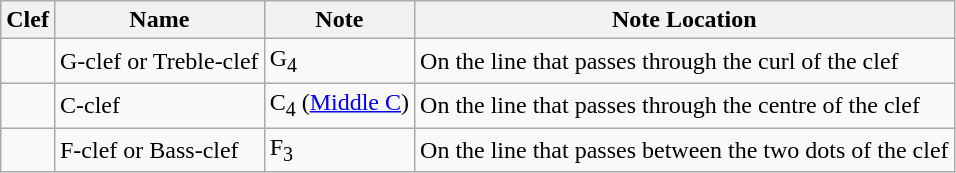<table class="wikitable">
<tr>
<th>Clef</th>
<th>Name</th>
<th>Note</th>
<th>Note Location</th>
</tr>
<tr>
<td></td>
<td>G-clef or Treble-clef</td>
<td>G<sub>4</sub></td>
<td>On the line that passes through the curl of the clef</td>
</tr>
<tr>
<td></td>
<td>C-clef</td>
<td>C<sub>4</sub> (<a href='#'>Middle C</a>)</td>
<td>On the line that passes through the centre of the clef</td>
</tr>
<tr>
<td></td>
<td>F-clef or Bass-clef</td>
<td>F<sub>3</sub></td>
<td>On the line that passes between the two dots of the clef</td>
</tr>
</table>
